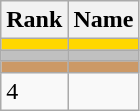<table class="wikitable">
<tr>
<th>Rank</th>
<th>Name</th>
</tr>
<tr style="background:gold;">
<td></td>
<td></td>
</tr>
<tr style="background:silver;">
<td></td>
<td></td>
</tr>
<tr style="background:#cc9966;">
<td></td>
<td></td>
</tr>
<tr>
<td>4</td>
<td></td>
</tr>
</table>
